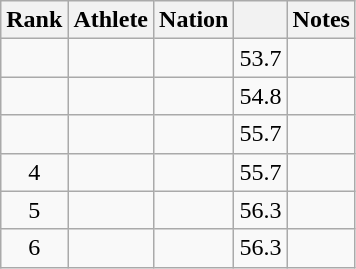<table class="wikitable sortable" style="text-align:center">
<tr>
<th scope="col">Rank</th>
<th scope="col">Athlete</th>
<th scope="col">Nation</th>
<th scope="col"></th>
<th scope="col">Notes</th>
</tr>
<tr>
<td></td>
<td style="text-align:left"></td>
<td style="text-align:left"></td>
<td>53.7 </td>
<td></td>
</tr>
<tr>
<td></td>
<td style="text-align:left"></td>
<td style="text-align:left"></td>
<td>54.8 </td>
<td></td>
</tr>
<tr>
<td></td>
<td style="text-align:left"></td>
<td style="text-align:left"></td>
<td>55.7 </td>
<td></td>
</tr>
<tr>
<td>4</td>
<td style="text-align:left"></td>
<td style="text-align:left"></td>
<td>55.7 </td>
<td></td>
</tr>
<tr>
<td>5</td>
<td style="text-align:left"></td>
<td style="text-align:left"></td>
<td>56.3 </td>
<td></td>
</tr>
<tr>
<td>6</td>
<td style="text-align:left"></td>
<td style="text-align:left"></td>
<td>56.3 </td>
<td></td>
</tr>
</table>
